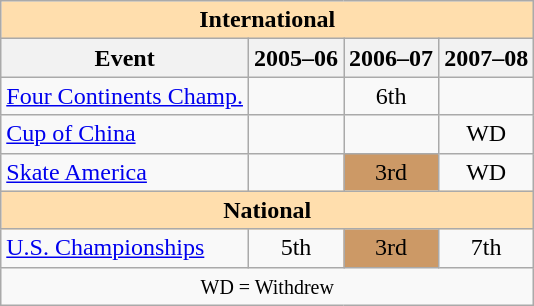<table class="wikitable" style="text-align:center">
<tr>
<th style="background-color: #ffdead; " colspan=4 align=center>International</th>
</tr>
<tr>
<th>Event</th>
<th>2005–06</th>
<th>2006–07</th>
<th>2007–08</th>
</tr>
<tr>
<td align=left><a href='#'>Four Continents Champ.</a></td>
<td></td>
<td>6th</td>
<td></td>
</tr>
<tr>
<td align=left> <a href='#'>Cup of China</a></td>
<td></td>
<td></td>
<td>WD</td>
</tr>
<tr>
<td align=left> <a href='#'>Skate America</a></td>
<td></td>
<td bgcolor=cc9966>3rd</td>
<td>WD</td>
</tr>
<tr>
<th style="background-color: #ffdead; " colspan=4 align=center>National</th>
</tr>
<tr>
<td align=left><a href='#'>U.S. Championships</a></td>
<td>5th</td>
<td bgcolor=cc9966>3rd</td>
<td>7th</td>
</tr>
<tr>
<td colspan=4 align=center><small> WD = Withdrew </small></td>
</tr>
</table>
